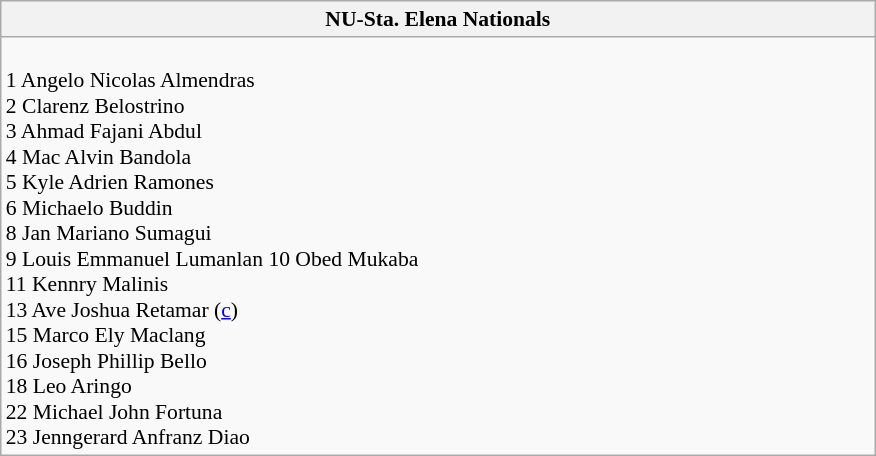<table class="wikitable collapsible collapsed" style="font-size:90%">
<tr>
<th style="text-align:center; width:40em">NU-Sta. Elena Nationals</th>
</tr>
<tr>
<td><br>1 Angelo Nicolas Almendras <br>
2 Clarenz Belostrino <br>
3 Ahmad Fajani Abdul <br>
4 Mac Alvin Bandola <br>
5 Kyle Adrien Ramones <br>
6 Michaelo Buddin <br>
8 Jan Mariano Sumagui <br>
9 Louis Emmanuel Lumanlan 

10 Obed Mukaba <br>
11 Kennry Malinis <br>
13 Ave Joshua Retamar (<a href='#'>c</a>) <br>
15 Marco Ely Maclang <br>
16 Joseph Phillip Bello <br>
18 Leo Aringo <br>
22 Michael John Fortuna <br>
23 Jenngerard Anfranz Diao 
</td>
</tr>
</table>
